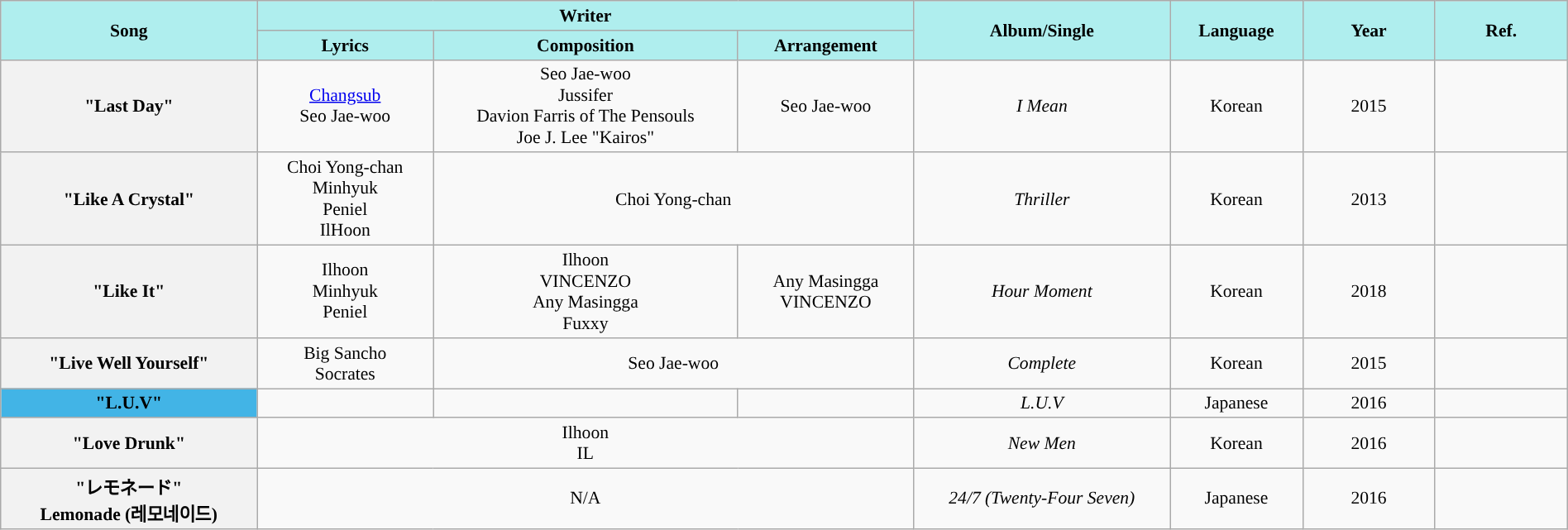<table class="wikitable" style="margin:0.5em auto; clear:both; font-size:.9em; text-align:center; width:100%">
<tr>
<th rowspan="2" style="width:200px; background:#AFEEEE;">Song</th>
<th colspan="3" style="width:700px; background:#AFEEEE;">Writer</th>
<th rowspan="2" style="width:200px; background:#AFEEEE;">Album/Single</th>
<th rowspan="2" style="width:100px; background:#AFEEEE;">Language</th>
<th rowspan="2" style="width:100px; background:#AFEEEE;">Year</th>
<th rowspan="2" style="width:100px; background:#AFEEEE;">Ref.</th>
</tr>
<tr>
<th style=background:#AFEEEE;">Lyrics</th>
<th style=background:#AFEEEE;">Composition</th>
<th style=background:#AFEEEE;">Arrangement</th>
</tr>
<tr>
<th scope="row">"Last Day"</th>
<td><a href='#'>Changsub</a><br>Seo Jae-woo</td>
<td>Seo Jae-woo<br>Jussifer<br>Davion Farris of The Pensouls<br>Joe J. Lee "Kairos"</td>
<td>Seo Jae-woo</td>
<td><em>I Mean</em></td>
<td>Korean</td>
<td>2015</td>
<td></td>
</tr>
<tr>
<th scope="row">"Like A Crystal" </th>
<td>Choi Yong-chan<br>Minhyuk<br>Peniel<br>IlHoon</td>
<td colspan="2">Choi Yong-chan</td>
<td><em>Thriller</em></td>
<td>Korean</td>
<td>2013</td>
<td></td>
</tr>
<tr>
<th scope="row">"Like It"</th>
<td>Ilhoon<br>Minhyuk<br>Peniel</td>
<td>Ilhoon<br>VINCENZO<br>Any Masingga<br>Fuxxy</td>
<td>Any Masingga<br>VINCENZO</td>
<td><em>Hour Moment</em></td>
<td>Korean</td>
<td>2018</td>
<td></td>
</tr>
<tr>
<th scope="row">"Live Well Yourself" </th>
<td>Big Sancho<br>Socrates</td>
<td colspan="2">Seo Jae-woo</td>
<td><em>Complete</em></td>
<td>Korean</td>
<td>2015</td>
<td></td>
</tr>
<tr>
<th scope="row" style="background-color:#42B4E6">"<strong>L.U.V</strong>"</th>
<td></td>
<td></td>
<td></td>
<td><em>L.U.V</em></td>
<td>Japanese</td>
<td>2016</td>
<td></td>
</tr>
<tr>
<th scope="row">"Love Drunk" </th>
<td colspan="3">Ilhoon<br>IL</td>
<td><em>New Men</em></td>
<td>Korean</td>
<td>2016</td>
<td></td>
</tr>
<tr>
<th>"レモネード"<br>Lemonade (레모네이드)</th>
<td colspan="3">N/A</td>
<td><em>24/7 (Twenty-Four Seven)</em></td>
<td>Japanese</td>
<td>2016</td>
<td></td>
</tr>
</table>
